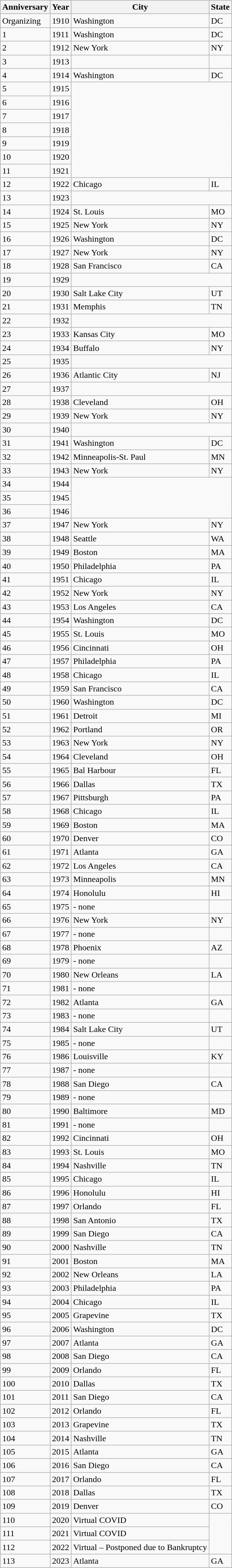<table class="wikitable">
<tr>
<th>Anniversary</th>
<th>Year</th>
<th>City</th>
<th>State</th>
</tr>
<tr>
<td>Organizing</td>
<td>1910</td>
<td>Washington</td>
<td>DC</td>
</tr>
<tr>
<td>1</td>
<td>1911</td>
<td>Washington</td>
<td>DC</td>
</tr>
<tr>
<td>2</td>
<td>1912</td>
<td>New York</td>
<td>NY</td>
</tr>
<tr>
<td>3</td>
<td>1913</td>
<td></td>
</tr>
<tr>
<td>4</td>
<td>1914</td>
<td>Washington</td>
<td>DC</td>
</tr>
<tr>
<td>5</td>
<td>1915</td>
</tr>
<tr>
<td>6</td>
<td>1916</td>
</tr>
<tr>
<td>7</td>
<td>1917</td>
</tr>
<tr>
<td>8</td>
<td>1918</td>
</tr>
<tr>
<td>9</td>
<td>1919</td>
</tr>
<tr>
<td>10</td>
<td>1920</td>
</tr>
<tr>
<td>11</td>
<td>1921</td>
</tr>
<tr>
<td>12</td>
<td>1922</td>
<td>Chicago</td>
<td>IL</td>
</tr>
<tr>
<td>13</td>
<td>1923</td>
</tr>
<tr>
<td>14</td>
<td>1924</td>
<td>St. Louis</td>
<td>MO</td>
</tr>
<tr>
<td>15</td>
<td>1925</td>
<td>New York</td>
<td>NY</td>
</tr>
<tr>
<td>16</td>
<td>1926</td>
<td>Washington</td>
<td>DC</td>
</tr>
<tr>
<td>17</td>
<td>1927</td>
<td>New York</td>
<td>NY</td>
</tr>
<tr>
<td>18</td>
<td>1928</td>
<td>San Francisco</td>
<td>CA</td>
</tr>
<tr>
<td>19</td>
<td>1929</td>
</tr>
<tr>
<td>20</td>
<td>1930</td>
<td>Salt Lake City</td>
<td>UT</td>
</tr>
<tr>
<td>21</td>
<td>1931</td>
<td>Memphis</td>
<td>TN</td>
</tr>
<tr>
<td>22</td>
<td>1932</td>
</tr>
<tr>
<td>23</td>
<td>1933</td>
<td>Kansas City</td>
<td>MO</td>
</tr>
<tr>
<td>24</td>
<td>1934</td>
<td>Buffalo</td>
<td>NY</td>
</tr>
<tr>
<td>25</td>
<td>1935</td>
</tr>
<tr>
<td>26</td>
<td>1936</td>
<td>Atlantic City</td>
<td>NJ</td>
</tr>
<tr>
<td>27</td>
<td>1937</td>
</tr>
<tr>
<td>28</td>
<td>1938</td>
<td>Cleveland</td>
<td>OH</td>
</tr>
<tr>
<td>29</td>
<td>1939</td>
<td>New York</td>
<td>NY</td>
</tr>
<tr>
<td>30</td>
<td>1940</td>
</tr>
<tr>
<td>31</td>
<td>1941</td>
<td>Washington</td>
<td>DC</td>
</tr>
<tr>
<td>32</td>
<td>1942</td>
<td>Minneapolis-St. Paul</td>
<td>MN</td>
</tr>
<tr>
<td>33</td>
<td>1943</td>
<td>New York</td>
<td>NY</td>
</tr>
<tr>
<td>34</td>
<td>1944</td>
</tr>
<tr>
<td>35</td>
<td>1945</td>
</tr>
<tr>
<td>36</td>
<td>1946</td>
</tr>
<tr>
<td>37</td>
<td>1947</td>
<td>New York</td>
<td>NY</td>
</tr>
<tr>
<td>38</td>
<td>1948</td>
<td>Seattle</td>
<td>WA</td>
</tr>
<tr>
<td>39</td>
<td>1949</td>
<td>Boston</td>
<td>MA</td>
</tr>
<tr>
<td>40</td>
<td>1950</td>
<td>Philadelphia</td>
<td>PA</td>
</tr>
<tr>
<td>41</td>
<td>1951</td>
<td>Chicago</td>
<td>IL</td>
</tr>
<tr>
<td>42</td>
<td>1952</td>
<td>New York</td>
<td>NY</td>
</tr>
<tr>
<td>43</td>
<td>1953</td>
<td>Los Angeles</td>
<td>CA</td>
</tr>
<tr>
<td>44</td>
<td>1954</td>
<td>Washington</td>
<td>DC</td>
</tr>
<tr>
<td>45</td>
<td>1955</td>
<td>St. Louis</td>
<td>MO</td>
</tr>
<tr>
<td>46</td>
<td>1956</td>
<td>Cincinnati</td>
<td>OH</td>
</tr>
<tr>
<td>47</td>
<td>1957</td>
<td>Philadelphia</td>
<td>PA</td>
</tr>
<tr>
<td>48</td>
<td>1958</td>
<td>Chicago</td>
<td>IL</td>
</tr>
<tr>
<td>49</td>
<td>1959</td>
<td>San Francisco</td>
<td>CA</td>
</tr>
<tr>
<td>50</td>
<td>1960</td>
<td>Washington</td>
<td>DC</td>
</tr>
<tr>
<td>51</td>
<td>1961</td>
<td>Detroit</td>
<td>MI</td>
</tr>
<tr>
<td>52</td>
<td>1962</td>
<td>Portland</td>
<td>OR</td>
</tr>
<tr>
<td>53</td>
<td>1963</td>
<td>New York</td>
<td>NY</td>
</tr>
<tr>
<td>54</td>
<td>1964</td>
<td>Cleveland</td>
<td>OH</td>
</tr>
<tr>
<td>55</td>
<td>1965</td>
<td>Bal Harbour</td>
<td>FL</td>
</tr>
<tr>
<td>56</td>
<td>1966</td>
<td>Dallas</td>
<td>TX</td>
</tr>
<tr>
<td>57</td>
<td>1967</td>
<td>Pittsburgh</td>
<td>PA</td>
</tr>
<tr>
<td>58</td>
<td>1968</td>
<td>Chicago</td>
<td>IL</td>
</tr>
<tr>
<td>59</td>
<td>1969</td>
<td>Boston</td>
<td>MA</td>
</tr>
<tr>
<td>60</td>
<td>1970</td>
<td>Denver</td>
<td>CO</td>
</tr>
<tr>
<td>61</td>
<td>1971</td>
<td>Atlanta</td>
<td>GA</td>
</tr>
<tr>
<td>62</td>
<td>1972</td>
<td>Los Angeles</td>
<td>CA</td>
</tr>
<tr>
<td>63</td>
<td>1973</td>
<td>Minneapolis</td>
<td>MN</td>
</tr>
<tr>
<td>64</td>
<td>1974</td>
<td>Honolulu</td>
<td>HI</td>
</tr>
<tr>
<td>65</td>
<td>1975</td>
<td>- none</td>
</tr>
<tr>
<td>66</td>
<td>1976</td>
<td>New York</td>
<td>NY</td>
</tr>
<tr>
<td>67</td>
<td>1977</td>
<td>- none</td>
</tr>
<tr>
<td>68</td>
<td>1978</td>
<td>Phoenix</td>
<td>AZ</td>
</tr>
<tr>
<td>69</td>
<td>1979</td>
<td>- none</td>
</tr>
<tr>
<td>70</td>
<td>1980</td>
<td>New Orleans</td>
<td>LA</td>
</tr>
<tr>
<td>71</td>
<td>1981</td>
<td>- none</td>
</tr>
<tr>
<td>72</td>
<td>1982</td>
<td>Atlanta</td>
<td>GA</td>
</tr>
<tr>
<td>73</td>
<td>1983</td>
<td>- none</td>
</tr>
<tr>
<td>74</td>
<td>1984</td>
<td>Salt Lake City</td>
<td>UT</td>
</tr>
<tr>
<td>75</td>
<td>1985</td>
<td>- none</td>
</tr>
<tr>
<td>76</td>
<td>1986</td>
<td>Louisville</td>
<td>KY</td>
</tr>
<tr>
<td>77</td>
<td>1987</td>
<td>- none</td>
</tr>
<tr>
<td>78</td>
<td>1988</td>
<td>San Diego</td>
<td>CA</td>
</tr>
<tr>
<td>79</td>
<td>1989</td>
<td>- none</td>
</tr>
<tr>
<td>80</td>
<td>1990</td>
<td>Baltimore</td>
<td>MD</td>
</tr>
<tr>
<td>81</td>
<td>1991</td>
<td>- none</td>
</tr>
<tr>
<td>82</td>
<td>1992</td>
<td>Cincinnati</td>
<td>OH</td>
</tr>
<tr>
<td>83</td>
<td>1993</td>
<td>St. Louis</td>
<td>MO</td>
</tr>
<tr>
<td>84</td>
<td>1994</td>
<td>Nashville</td>
<td>TN</td>
</tr>
<tr>
<td>85</td>
<td>1995</td>
<td>Chicago</td>
<td>IL</td>
</tr>
<tr>
<td>86</td>
<td>1996</td>
<td>Honolulu</td>
<td>HI</td>
</tr>
<tr>
<td>87</td>
<td>1997</td>
<td>Orlando</td>
<td>FL</td>
</tr>
<tr>
<td>88</td>
<td>1998</td>
<td>San Antonio</td>
<td>TX</td>
</tr>
<tr>
<td>89</td>
<td>1999</td>
<td>San Diego</td>
<td>CA</td>
</tr>
<tr>
<td>90</td>
<td>2000</td>
<td>Nashville</td>
<td>TN</td>
</tr>
<tr>
<td>91</td>
<td>2001</td>
<td>Boston</td>
<td>MA</td>
</tr>
<tr>
<td>92</td>
<td>2002</td>
<td>New Orleans</td>
<td>LA</td>
</tr>
<tr>
<td>93</td>
<td>2003</td>
<td>Philadelphia</td>
<td>PA</td>
</tr>
<tr>
<td>94</td>
<td>2004</td>
<td>Chicago</td>
<td>IL</td>
</tr>
<tr>
<td>95</td>
<td>2005</td>
<td>Grapevine</td>
<td>TX</td>
</tr>
<tr>
<td>96</td>
<td>2006</td>
<td>Washington</td>
<td>DC</td>
</tr>
<tr>
<td>97</td>
<td>2007</td>
<td>Atlanta</td>
<td>GA</td>
</tr>
<tr>
<td>98</td>
<td>2008</td>
<td>San Diego</td>
<td>CA</td>
</tr>
<tr>
<td>99</td>
<td>2009</td>
<td>Orlando</td>
<td>FL</td>
</tr>
<tr>
<td>100</td>
<td>2010</td>
<td>Dallas</td>
<td>TX</td>
</tr>
<tr>
<td>101</td>
<td>2011</td>
<td>San Diego</td>
<td>CA</td>
</tr>
<tr>
<td>102</td>
<td>2012</td>
<td>Orlando</td>
<td>FL</td>
</tr>
<tr>
<td>103</td>
<td>2013</td>
<td>Grapevine</td>
<td>TX</td>
</tr>
<tr>
<td>104</td>
<td>2014</td>
<td>Nashville</td>
<td>TN</td>
</tr>
<tr>
<td>105</td>
<td>2015</td>
<td>Atlanta</td>
<td>GA</td>
</tr>
<tr>
<td>106</td>
<td>2016</td>
<td>San Diego</td>
<td>CA</td>
</tr>
<tr>
<td>107</td>
<td>2017</td>
<td>Orlando</td>
<td>FL</td>
</tr>
<tr>
<td>108</td>
<td>2018</td>
<td>Dallas</td>
<td>TX</td>
</tr>
<tr>
<td>109</td>
<td>2019</td>
<td>Denver</td>
<td>CO</td>
</tr>
<tr>
<td>110</td>
<td>2020</td>
<td>Virtual COVID</td>
</tr>
<tr>
<td>111</td>
<td>2021</td>
<td>Virtual COVID</td>
</tr>
<tr>
<td>112</td>
<td>2022</td>
<td>Virtual – Postponed due to Bankruptcy</td>
</tr>
<tr>
<td>113</td>
<td>2023</td>
<td>Atlanta</td>
<td>GA</td>
</tr>
</table>
